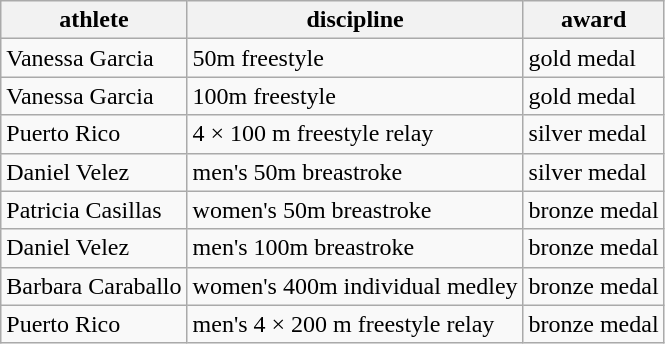<table class="wikitable">
<tr>
<th>athlete</th>
<th>discipline</th>
<th>award</th>
</tr>
<tr>
<td>Vanessa Garcia</td>
<td>50m freestyle</td>
<td>gold medal</td>
</tr>
<tr>
<td>Vanessa Garcia</td>
<td>100m freestyle</td>
<td>gold medal</td>
</tr>
<tr>
<td>Puerto Rico</td>
<td>4 × 100 m freestyle relay</td>
<td>silver medal</td>
</tr>
<tr>
<td>Daniel Velez</td>
<td>men's 50m breastroke</td>
<td>silver medal</td>
</tr>
<tr>
<td>Patricia Casillas</td>
<td>women's 50m breastroke</td>
<td>bronze medal</td>
</tr>
<tr>
<td>Daniel Velez</td>
<td>men's 100m breastroke</td>
<td>bronze medal</td>
</tr>
<tr>
<td>Barbara Caraballo</td>
<td>women's 400m individual medley</td>
<td>bronze medal</td>
</tr>
<tr>
<td>Puerto Rico</td>
<td>men's 4 × 200 m freestyle relay</td>
<td>bronze medal</td>
</tr>
</table>
